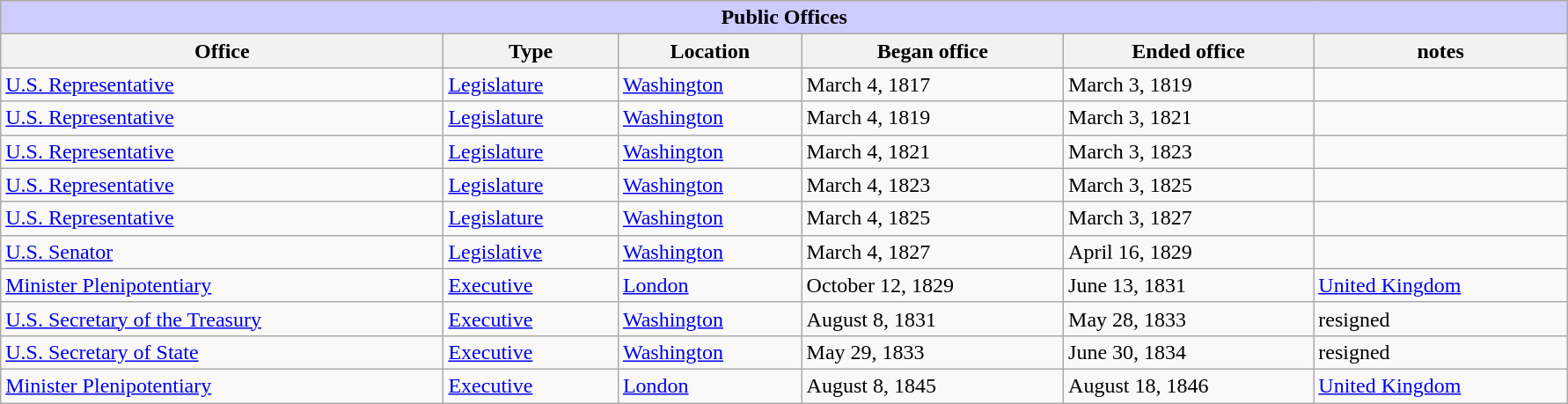<table class=wikitable style="width: 94%" style="text-align: center;" align="center">
<tr bgcolor=#cccccc>
<th colspan=7 style="background: #ccccff;">Public Offices</th>
</tr>
<tr>
<th><strong>Office</strong></th>
<th><strong>Type</strong></th>
<th><strong>Location</strong></th>
<th><strong>Began office</strong></th>
<th><strong>Ended office</strong></th>
<th><strong>notes</strong></th>
</tr>
<tr>
<td><a href='#'>U.S. Representative</a></td>
<td><a href='#'>Legislature</a></td>
<td><a href='#'>Washington</a></td>
<td>March 4, 1817</td>
<td>March 3, 1819</td>
<td></td>
</tr>
<tr>
<td><a href='#'>U.S. Representative</a></td>
<td><a href='#'>Legislature</a></td>
<td><a href='#'>Washington</a></td>
<td>March 4, 1819</td>
<td>March 3, 1821</td>
<td></td>
</tr>
<tr>
<td><a href='#'>U.S. Representative</a></td>
<td><a href='#'>Legislature</a></td>
<td><a href='#'>Washington</a></td>
<td>March 4, 1821</td>
<td>March 3, 1823</td>
<td></td>
</tr>
<tr>
<td><a href='#'>U.S. Representative</a></td>
<td><a href='#'>Legislature</a></td>
<td><a href='#'>Washington</a></td>
<td>March 4, 1823</td>
<td>March 3, 1825</td>
<td></td>
</tr>
<tr>
<td><a href='#'>U.S. Representative</a></td>
<td><a href='#'>Legislature</a></td>
<td><a href='#'>Washington</a></td>
<td>March 4, 1825</td>
<td>March 3, 1827</td>
<td></td>
</tr>
<tr>
<td><a href='#'>U.S. Senator</a></td>
<td><a href='#'>Legislative</a></td>
<td><a href='#'>Washington</a></td>
<td>March 4, 1827</td>
<td>April 16, 1829</td>
<td></td>
</tr>
<tr>
<td><a href='#'>Minister Plenipotentiary</a></td>
<td><a href='#'>Executive</a></td>
<td><a href='#'>London</a></td>
<td>October 12, 1829</td>
<td>June 13, 1831</td>
<td><a href='#'>United Kingdom</a></td>
</tr>
<tr>
<td><a href='#'>U.S. Secretary of the Treasury</a></td>
<td><a href='#'>Executive</a></td>
<td><a href='#'>Washington</a></td>
<td>August 8, 1831</td>
<td>May 28, 1833</td>
<td>resigned</td>
</tr>
<tr>
<td><a href='#'>U.S. Secretary of State</a></td>
<td><a href='#'>Executive</a></td>
<td><a href='#'>Washington</a></td>
<td>May 29, 1833</td>
<td>June 30, 1834</td>
<td>resigned</td>
</tr>
<tr>
<td><a href='#'>Minister Plenipotentiary</a></td>
<td><a href='#'>Executive</a></td>
<td><a href='#'>London</a></td>
<td>August 8, 1845</td>
<td>August 18, 1846</td>
<td><a href='#'>United Kingdom</a></td>
</tr>
</table>
